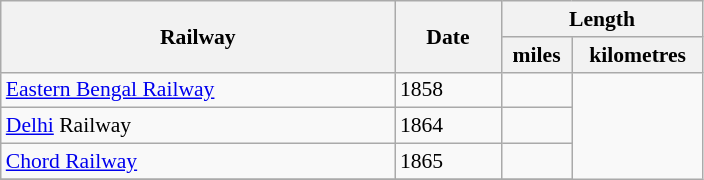<table class="wikitable" style="font-size: 90%;">
<tr>
<th rowspan=2 style="width:256px">Railway</th>
<th rowspan=2 style="width:64px">Date</th>
<th colspan=2 style="width:128px">Length</th>
</tr>
<tr>
<th>miles</th>
<th>kilometres</th>
</tr>
<tr>
<td><a href='#'>Eastern Bengal Railway</a></td>
<td>1858</td>
<td></td>
</tr>
<tr>
<td><a href='#'>Delhi</a> Railway</td>
<td>1864</td>
<td></td>
</tr>
<tr>
<td><a href='#'>Chord Railway</a></td>
<td>1865</td>
<td></td>
</tr>
<tr>
</tr>
</table>
